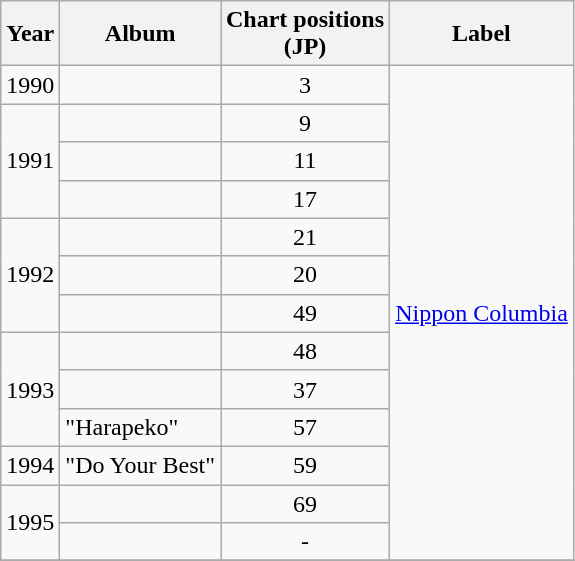<table class="wikitable">
<tr>
<th>Year</th>
<th>Album</th>
<th>Chart positions<br>(JP)</th>
<th>Label</th>
</tr>
<tr>
<td>1990</td>
<td></td>
<td align="center">3</td>
<td rowspan="13"><a href='#'>Nippon Columbia</a></td>
</tr>
<tr>
<td rowspan="3">1991</td>
<td></td>
<td align="center">9</td>
</tr>
<tr>
<td></td>
<td align="center">11</td>
</tr>
<tr>
<td></td>
<td align="center">17</td>
</tr>
<tr>
<td rowspan="3">1992</td>
<td></td>
<td align="center">21</td>
</tr>
<tr>
<td></td>
<td align="center">20</td>
</tr>
<tr>
<td></td>
<td align="center">49</td>
</tr>
<tr>
<td rowspan="3">1993</td>
<td></td>
<td align="center">48</td>
</tr>
<tr>
<td></td>
<td align="center">37</td>
</tr>
<tr>
<td>"Harapeko"</td>
<td align="center">57</td>
</tr>
<tr>
<td>1994</td>
<td>"Do Your Best"</td>
<td align="center">59</td>
</tr>
<tr>
<td rowspan="2">1995</td>
<td></td>
<td align="center">69</td>
</tr>
<tr>
<td></td>
<td align="center">-</td>
</tr>
<tr>
</tr>
</table>
